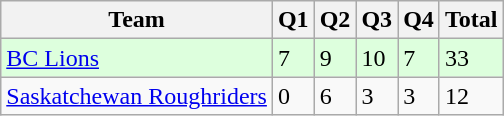<table class="wikitable">
<tr>
<th>Team</th>
<th>Q1</th>
<th>Q2</th>
<th>Q3</th>
<th>Q4</th>
<th>Total</th>
</tr>
<tr style="background-color:#DDFFDD">
<td><a href='#'>BC Lions</a></td>
<td>7</td>
<td>9</td>
<td>10</td>
<td>7</td>
<td>33</td>
</tr>
<tr>
<td><a href='#'>Saskatchewan Roughriders</a></td>
<td>0</td>
<td>6</td>
<td>3</td>
<td>3</td>
<td>12</td>
</tr>
</table>
